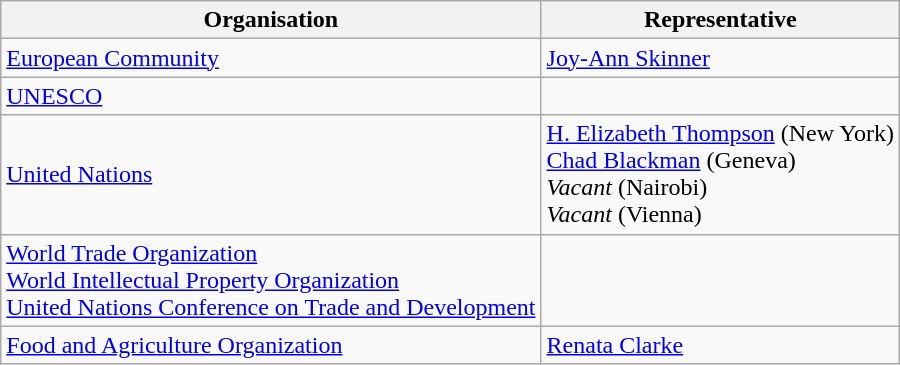<table class="wikitable">
<tr>
<th>Organisation</th>
<th>Representative</th>
</tr>
<tr>
<td><a href='#'>European Community</a></td>
<td><a href='#'>Joy-Ann Skinner</a></td>
</tr>
<tr>
<td><a href='#'>UNESCO</a></td>
<td></td>
</tr>
<tr>
<td><a href='#'>United Nations</a></td>
<td><a href='#'>H. Elizabeth Thompson</a> (New York)<br><a href='#'>Chad Blackman</a> (Geneva)<br><em>Vacant</em> (Nairobi)<br><em>Vacant</em> (Vienna)</td>
</tr>
<tr>
<td><a href='#'>World Trade Organization</a><br><a href='#'>World Intellectual Property Organization</a><br><a href='#'>United Nations Conference on Trade and Development</a></td>
<td></td>
</tr>
<tr>
<td><a href='#'>Food and Agriculture Organization</a></td>
<td><a href='#'>Renata Clarke</a></td>
</tr>
</table>
